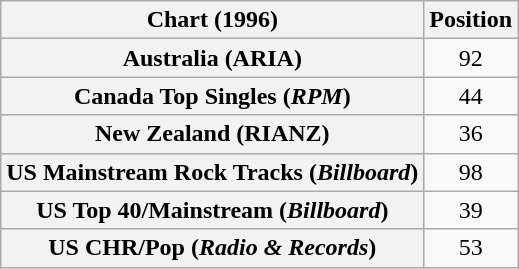<table class="wikitable sortable plainrowheaders" style="text-align:center">
<tr>
<th>Chart (1996)</th>
<th>Position</th>
</tr>
<tr>
<th scope="row">Australia (ARIA)</th>
<td>92</td>
</tr>
<tr>
<th scope="row">Canada Top Singles (<em>RPM</em>)</th>
<td>44</td>
</tr>
<tr>
<th scope="row">New Zealand (RIANZ)</th>
<td>36</td>
</tr>
<tr>
<th scope="row">US Mainstream Rock Tracks (<em>Billboard</em>)</th>
<td>98</td>
</tr>
<tr>
<th scope="row">US Top 40/Mainstream (<em>Billboard</em>)</th>
<td>39</td>
</tr>
<tr>
<th scope="row">US CHR/Pop (<em>Radio & Records</em>)</th>
<td>53</td>
</tr>
</table>
